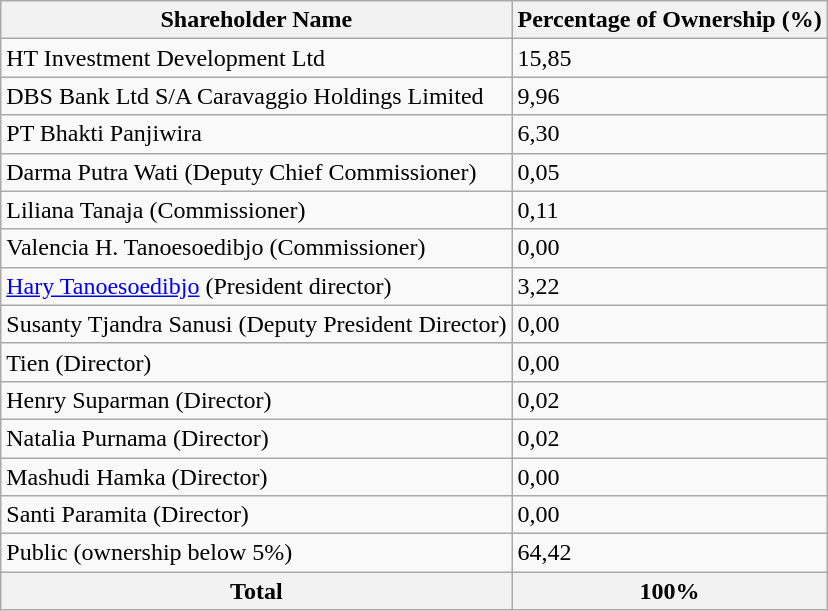<table class="wikitable sortable">
<tr>
<th>Shareholder Name</th>
<th>Percentage of Ownership (%)</th>
</tr>
<tr>
<td>HT Investment Development Ltd</td>
<td>15,85</td>
</tr>
<tr>
<td>DBS Bank Ltd S/A Caravaggio Holdings Limited</td>
<td>9,96</td>
</tr>
<tr>
<td>PT Bhakti Panjiwira</td>
<td>6,30</td>
</tr>
<tr>
<td>Darma Putra Wati (Deputy Chief Commissioner)</td>
<td>0,05</td>
</tr>
<tr>
<td>Liliana Tanaja (Commissioner)</td>
<td>0,11</td>
</tr>
<tr>
<td>Valencia H. Tanoesoedibjo (Commissioner)</td>
<td>0,00</td>
</tr>
<tr>
<td><a href='#'>Hary Tanoesoedibjo</a> (President director)</td>
<td>3,22</td>
</tr>
<tr>
<td>Susanty Tjandra Sanusi (Deputy President Director)</td>
<td>0,00</td>
</tr>
<tr>
<td>Tien (Director)</td>
<td>0,00</td>
</tr>
<tr>
<td>Henry Suparman (Director)</td>
<td>0,02</td>
</tr>
<tr>
<td>Natalia Purnama (Director)</td>
<td>0,02</td>
</tr>
<tr>
<td>Mashudi Hamka (Director)</td>
<td>0,00</td>
</tr>
<tr>
<td>Santi Paramita (Director)</td>
<td>0,00</td>
</tr>
<tr>
<td>Public (ownership below 5%)</td>
<td>64,42</td>
</tr>
<tr>
<th>Total</th>
<th>100%</th>
</tr>
</table>
